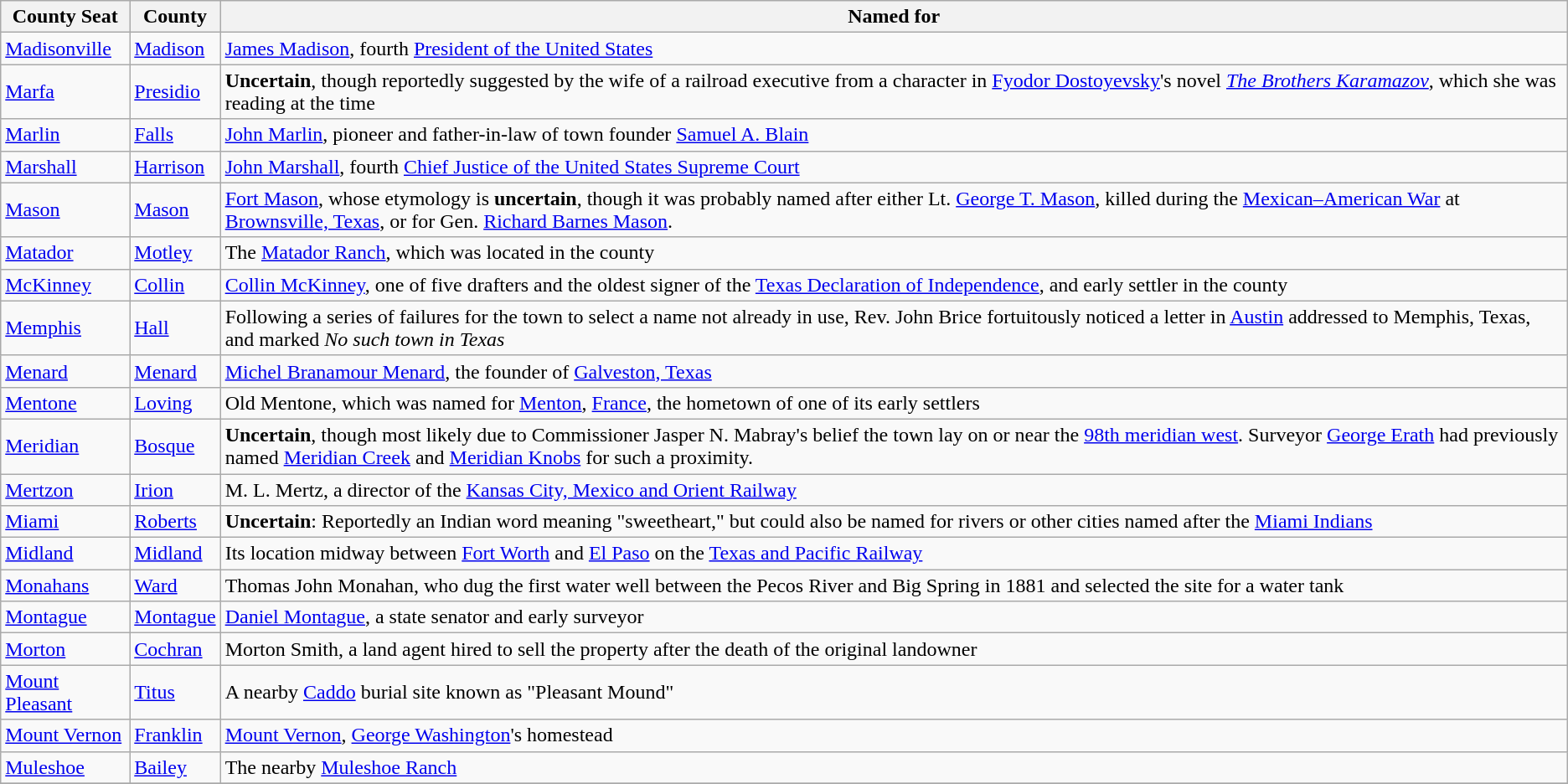<table class="wikitable">
<tr>
<th>County Seat</th>
<th>County</th>
<th>Named for</th>
</tr>
<tr valign="top">
<td><a href='#'>Madisonville</a></td>
<td><a href='#'>Madison</a></td>
<td><a href='#'>James Madison</a>, fourth <a href='#'>President of the United States</a></td>
</tr>
<tr>
<td><a href='#'>Marfa</a></td>
<td><a href='#'>Presidio</a></td>
<td><strong>Uncertain</strong>, though reportedly suggested by the wife of a railroad executive from a character in <a href='#'>Fyodor Dostoyevsky</a>'s novel <em><a href='#'>The Brothers Karamazov</a></em>, which she was reading at the time</td>
</tr>
<tr>
<td><a href='#'>Marlin</a></td>
<td><a href='#'>Falls</a></td>
<td><a href='#'>John Marlin</a>, pioneer and father-in-law of town founder <a href='#'>Samuel A. Blain</a></td>
</tr>
<tr>
<td><a href='#'>Marshall</a></td>
<td><a href='#'>Harrison</a></td>
<td><a href='#'>John Marshall</a>, fourth <a href='#'>Chief Justice of the United States Supreme Court</a></td>
</tr>
<tr>
<td><a href='#'>Mason</a></td>
<td><a href='#'>Mason</a></td>
<td><a href='#'>Fort Mason</a>, whose etymology is <strong>uncertain</strong>, though it was probably named after either Lt. <a href='#'>George T. Mason</a>, killed during the <a href='#'>Mexican–American War</a> at <a href='#'>Brownsville, Texas</a>, or for Gen. <a href='#'>Richard Barnes Mason</a>.</td>
</tr>
<tr>
<td><a href='#'>Matador</a></td>
<td><a href='#'>Motley</a></td>
<td>The <a href='#'>Matador Ranch</a>, which was located in the county</td>
</tr>
<tr>
<td><a href='#'>McKinney</a></td>
<td><a href='#'>Collin</a></td>
<td><a href='#'>Collin McKinney</a>, one of five drafters and the oldest signer of the <a href='#'>Texas Declaration of Independence</a>, and early settler in the county</td>
</tr>
<tr>
<td><a href='#'>Memphis</a></td>
<td><a href='#'>Hall</a></td>
<td>Following a series of failures for the town to select a name not already in use, Rev. John Brice fortuitously noticed a letter in <a href='#'>Austin</a> addressed to Memphis, Texas, and marked <em>No such town in Texas</em></td>
</tr>
<tr>
<td><a href='#'>Menard</a></td>
<td><a href='#'>Menard</a></td>
<td><a href='#'>Michel Branamour Menard</a>, the founder of <a href='#'>Galveston, Texas</a></td>
</tr>
<tr>
<td><a href='#'>Mentone</a></td>
<td><a href='#'>Loving</a></td>
<td>Old Mentone, which was named for <a href='#'>Menton</a>, <a href='#'>France</a>, the hometown of one of its early settlers</td>
</tr>
<tr>
<td><a href='#'>Meridian</a></td>
<td><a href='#'>Bosque</a></td>
<td><strong>Uncertain</strong>, though most likely due to Commissioner Jasper N. Mabray's belief the town lay on or near the <a href='#'>98th meridian west</a>. Surveyor <a href='#'>George Erath</a> had previously named <a href='#'>Meridian Creek</a> and <a href='#'>Meridian Knobs</a> for such a proximity.</td>
</tr>
<tr>
<td><a href='#'>Mertzon</a></td>
<td><a href='#'>Irion</a></td>
<td>M. L. Mertz, a director of the <a href='#'>Kansas City, Mexico and Orient Railway</a></td>
</tr>
<tr>
<td><a href='#'>Miami</a></td>
<td><a href='#'>Roberts</a></td>
<td><strong>Uncertain</strong>: Reportedly an Indian word meaning "sweetheart," but could also be named for rivers or other cities named after the <a href='#'>Miami Indians</a></td>
</tr>
<tr>
<td><a href='#'>Midland</a></td>
<td><a href='#'>Midland</a></td>
<td>Its location midway between <a href='#'>Fort Worth</a> and <a href='#'>El Paso</a> on the <a href='#'>Texas and Pacific Railway</a></td>
</tr>
<tr>
<td><a href='#'>Monahans</a></td>
<td><a href='#'>Ward</a></td>
<td>Thomas John Monahan, who dug the first water well between the Pecos River and Big Spring in 1881 and selected the site for a water tank</td>
</tr>
<tr>
<td><a href='#'>Montague</a></td>
<td><a href='#'>Montague</a></td>
<td><a href='#'>Daniel Montague</a>, a state senator and early surveyor</td>
</tr>
<tr>
<td><a href='#'>Morton</a></td>
<td><a href='#'>Cochran</a></td>
<td>Morton Smith, a land agent hired to sell the property after the death of the original landowner</td>
</tr>
<tr>
<td><a href='#'>Mount Pleasant</a></td>
<td><a href='#'>Titus</a></td>
<td>A nearby <a href='#'>Caddo</a> burial site known as "Pleasant Mound"</td>
</tr>
<tr>
<td><a href='#'>Mount Vernon</a></td>
<td><a href='#'>Franklin</a></td>
<td><a href='#'>Mount Vernon</a>, <a href='#'>George Washington</a>'s homestead</td>
</tr>
<tr>
<td><a href='#'>Muleshoe</a></td>
<td><a href='#'>Bailey</a></td>
<td>The nearby <a href='#'>Muleshoe Ranch</a></td>
</tr>
<tr>
</tr>
</table>
